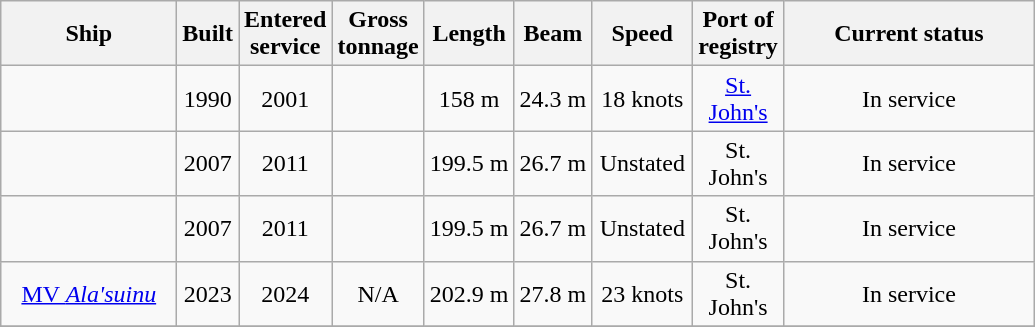<table class="wikitable sortable" style="text-align:center;">
<tr>
<th style="width:110px;" scope="col">Ship</th>
<th style="width:5px;;" scope="col">Built</th>
<th style="width:3px;;" scope="col">Entered service</th>
<th style="width:10px;" scope="col" data-sort-="" type="number">Gross tonnage</th>
<th style="width:10px;" scope="col">Length</th>
<th style="width:10px;" scope="col">Beam</th>
<th style="width:60px;" scope="col">Speed</th>
<th style="width:30px;" scope="col">Port of registry</th>
<th style="width:160px;" class="unsortable" scope="col">Current status</th>
</tr>
<tr>
<td></td>
<td>1990</td>
<td>2001</td>
<td></td>
<td>158 m</td>
<td>24.3 m</td>
<td>18 knots</td>
<td><a href='#'>St. John's</a></td>
<td><span>In service</span></td>
</tr>
<tr>
<td></td>
<td>2007</td>
<td>2011</td>
<td></td>
<td>199.5 m</td>
<td>26.7 m</td>
<td>Unstated</td>
<td>St. John's</td>
<td><span>In service</span></td>
</tr>
<tr>
<td></td>
<td>2007</td>
<td>2011</td>
<td></td>
<td>199.5 m</td>
<td>26.7 m</td>
<td>Unstated</td>
<td>St. John's</td>
<td><span>In service</span></td>
</tr>
<tr>
<td><a href='#'>MV <em>Ala'suinu</em></a></td>
<td>2023</td>
<td>2024</td>
<td>N/A</td>
<td>202.9 m</td>
<td>27.8 m</td>
<td>23 knots</td>
<td>St. John's</td>
<td><span>In service</span></td>
</tr>
<tr>
</tr>
</table>
